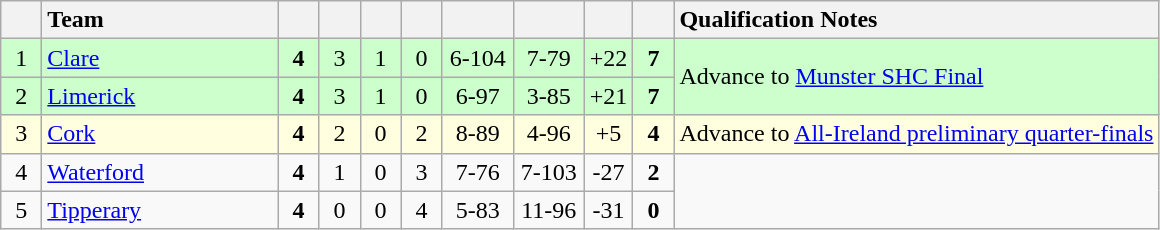<table class="wikitable" style="text-align:center">
<tr>
<th width=20></th>
<th width=150 style="text-align:left;">Team</th>
<th width=20></th>
<th width=20></th>
<th width=20></th>
<th width=20></th>
<th width=40></th>
<th width=40></th>
<th width=20></th>
<th width=20></th>
<th style="text-align:left;">Qualification Notes</th>
</tr>
<tr style="background:#ccffcc">
<td>1</td>
<td align=left> <a href='#'>Clare</a></td>
<td><strong>4</strong></td>
<td>3</td>
<td>1</td>
<td>0</td>
<td>6-104</td>
<td>7-79</td>
<td>+22</td>
<td><strong>7</strong></td>
<td style="text-align:left;" rowspan="2">Advance to <a href='#'>Munster SHC Final</a></td>
</tr>
<tr style="background:#ccffcc">
<td>2</td>
<td align=left> <a href='#'>Limerick</a></td>
<td><strong>4</strong></td>
<td>3</td>
<td>1</td>
<td>0</td>
<td>6-97</td>
<td>3-85</td>
<td>+21</td>
<td><strong>7</strong></td>
</tr>
<tr style="background:#FFFFE0">
<td>3</td>
<td align="left"> <a href='#'>Cork</a></td>
<td><strong>4</strong></td>
<td>2</td>
<td>0</td>
<td>2</td>
<td>8-89</td>
<td>4-96</td>
<td>+5</td>
<td><strong>4</strong></td>
<td style="text-align:left;">Advance to <a href='#'>All-Ireland preliminary quarter-finals</a></td>
</tr>
<tr>
<td>4</td>
<td align=left> <a href='#'>Waterford</a></td>
<td><strong>4</strong></td>
<td>1</td>
<td>0</td>
<td>3</td>
<td>7-76</td>
<td>7-103</td>
<td>-27</td>
<td><strong>2</strong></td>
<td rowspan="2"></td>
</tr>
<tr>
<td>5</td>
<td align=left> <a href='#'>Tipperary</a></td>
<td><strong>4</strong></td>
<td>0</td>
<td>0</td>
<td>4</td>
<td>5-83</td>
<td>11-96</td>
<td>-31</td>
<td><strong>0</strong></td>
</tr>
</table>
